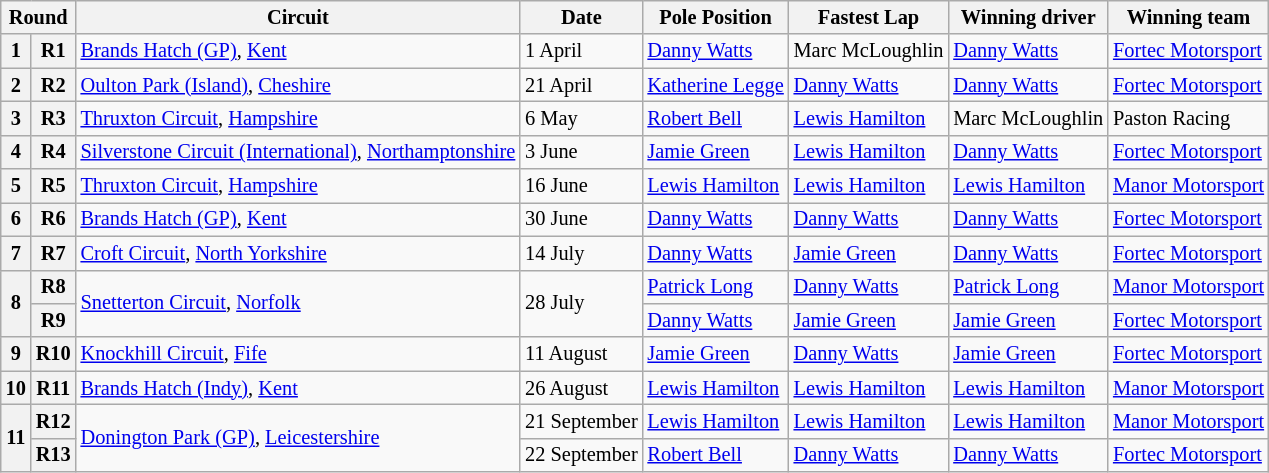<table class="wikitable" style="font-size: 85%">
<tr>
<th colspan=2>Round</th>
<th>Circuit</th>
<th>Date</th>
<th>Pole Position</th>
<th>Fastest Lap</th>
<th>Winning driver</th>
<th>Winning team</th>
</tr>
<tr>
<th>1</th>
<th>R1</th>
<td><a href='#'>Brands Hatch (GP)</a>, <a href='#'>Kent</a></td>
<td>1 April</td>
<td> <a href='#'>Danny Watts</a></td>
<td> Marc McLoughlin</td>
<td> <a href='#'>Danny Watts</a></td>
<td><a href='#'>Fortec Motorsport</a></td>
</tr>
<tr>
<th>2</th>
<th>R2</th>
<td><a href='#'>Oulton Park (Island)</a>, <a href='#'>Cheshire</a></td>
<td>21 April</td>
<td> <a href='#'>Katherine Legge</a></td>
<td> <a href='#'>Danny Watts</a></td>
<td> <a href='#'>Danny Watts</a></td>
<td><a href='#'>Fortec Motorsport</a></td>
</tr>
<tr>
<th>3</th>
<th>R3</th>
<td><a href='#'>Thruxton Circuit</a>, <a href='#'>Hampshire</a></td>
<td>6 May</td>
<td> <a href='#'>Robert Bell</a></td>
<td> <a href='#'>Lewis Hamilton</a></td>
<td> Marc McLoughlin</td>
<td>Paston Racing</td>
</tr>
<tr>
<th>4</th>
<th>R4</th>
<td><a href='#'>Silverstone Circuit (International)</a>, <a href='#'>Northamptonshire</a></td>
<td>3 June</td>
<td> <a href='#'>Jamie Green</a></td>
<td> <a href='#'>Lewis Hamilton</a></td>
<td> <a href='#'>Danny Watts</a></td>
<td><a href='#'>Fortec Motorsport</a></td>
</tr>
<tr>
<th>5</th>
<th>R5</th>
<td><a href='#'>Thruxton Circuit</a>, <a href='#'>Hampshire</a></td>
<td>16 June</td>
<td> <a href='#'>Lewis Hamilton</a></td>
<td> <a href='#'>Lewis Hamilton</a></td>
<td> <a href='#'>Lewis Hamilton</a></td>
<td><a href='#'>Manor Motorsport</a></td>
</tr>
<tr>
<th>6</th>
<th>R6</th>
<td><a href='#'>Brands Hatch (GP)</a>, <a href='#'>Kent</a></td>
<td>30 June</td>
<td> <a href='#'>Danny Watts</a></td>
<td> <a href='#'>Danny Watts</a></td>
<td> <a href='#'>Danny Watts</a></td>
<td><a href='#'>Fortec Motorsport</a></td>
</tr>
<tr>
<th>7</th>
<th>R7</th>
<td><a href='#'>Croft Circuit</a>, <a href='#'>North Yorkshire</a></td>
<td>14 July</td>
<td> <a href='#'>Danny Watts</a></td>
<td> <a href='#'>Jamie Green</a></td>
<td> <a href='#'>Danny Watts</a></td>
<td><a href='#'>Fortec Motorsport</a></td>
</tr>
<tr>
<th rowspan=2>8</th>
<th>R8</th>
<td rowspan=2><a href='#'>Snetterton Circuit</a>, <a href='#'>Norfolk</a></td>
<td rowspan=2>28 July</td>
<td> <a href='#'>Patrick Long</a></td>
<td> <a href='#'>Danny Watts</a></td>
<td> <a href='#'>Patrick Long</a></td>
<td><a href='#'>Manor Motorsport</a></td>
</tr>
<tr>
<th>R9</th>
<td> <a href='#'>Danny Watts</a></td>
<td> <a href='#'>Jamie Green</a></td>
<td> <a href='#'>Jamie Green</a></td>
<td><a href='#'>Fortec Motorsport</a></td>
</tr>
<tr>
<th>9</th>
<th>R10</th>
<td><a href='#'>Knockhill Circuit</a>, <a href='#'>Fife</a></td>
<td>11 August</td>
<td> <a href='#'>Jamie Green</a></td>
<td> <a href='#'>Danny Watts</a></td>
<td> <a href='#'>Jamie Green</a></td>
<td><a href='#'>Fortec Motorsport</a></td>
</tr>
<tr>
<th>10</th>
<th>R11</th>
<td><a href='#'>Brands Hatch (Indy)</a>, <a href='#'>Kent</a></td>
<td>26 August</td>
<td> <a href='#'>Lewis Hamilton</a></td>
<td> <a href='#'>Lewis Hamilton</a></td>
<td> <a href='#'>Lewis Hamilton</a></td>
<td><a href='#'>Manor Motorsport</a></td>
</tr>
<tr>
<th rowspan=2>11</th>
<th>R12</th>
<td rowspan=2><a href='#'>Donington Park (GP)</a>, <a href='#'>Leicestershire</a></td>
<td>21 September</td>
<td> <a href='#'>Lewis Hamilton</a></td>
<td> <a href='#'>Lewis Hamilton</a></td>
<td> <a href='#'>Lewis Hamilton</a></td>
<td><a href='#'>Manor Motorsport</a></td>
</tr>
<tr>
<th>R13</th>
<td>22 September</td>
<td> <a href='#'>Robert Bell</a></td>
<td> <a href='#'>Danny Watts</a></td>
<td> <a href='#'>Danny Watts</a></td>
<td><a href='#'>Fortec Motorsport</a></td>
</tr>
</table>
